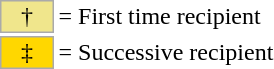<table border=0 cellspacing="0" cellpadding="8">
<tr>
<td><br><table style="margin: 0.75em 0 0 0.5em;">
<tr>
<td style="background-color:Khaki; border:1px solid #aaaaaa; width:2em;" align=center>†</td>
<td>= First time recipient</td>
</tr>
<tr>
<td style="background-color:Gold; border:1px solid #aaaaaa; width:2em; text-align:center;">‡</td>
<td>= Successive recipient</td>
</tr>
</table>
</td>
<td cellspacing="2"><br></td>
</tr>
</table>
